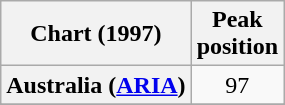<table class="wikitable sortable plainrowheaders" style="text-align:center">
<tr>
<th scope="col">Chart (1997)</th>
<th scope="col">Peak<br>position</th>
</tr>
<tr>
<th scope="row">Australia (<a href='#'>ARIA</a>)</th>
<td>97</td>
</tr>
<tr>
</tr>
<tr>
</tr>
</table>
